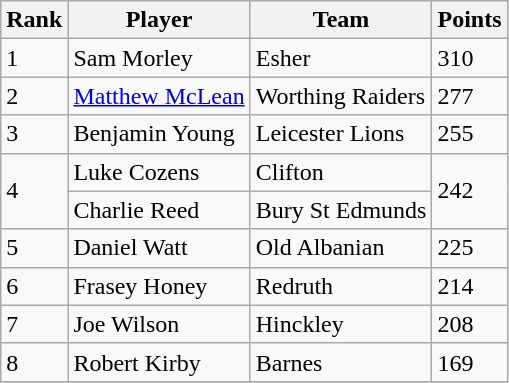<table class="wikitable">
<tr>
<th>Rank</th>
<th>Player</th>
<th>Team</th>
<th>Points</th>
</tr>
<tr>
<td>1</td>
<td> Sam Morley</td>
<td>Esher</td>
<td>310</td>
</tr>
<tr>
<td>2</td>
<td> <a href='#'>Matthew McLean</a></td>
<td>Worthing Raiders</td>
<td>277</td>
</tr>
<tr>
<td>3</td>
<td> Benjamin Young</td>
<td>Leicester Lions</td>
<td>255</td>
</tr>
<tr>
<td rowspan=2>4</td>
<td> Luke Cozens</td>
<td>Clifton</td>
<td rowspan=2>242</td>
</tr>
<tr>
<td> Charlie Reed</td>
<td>Bury St Edmunds</td>
</tr>
<tr>
<td>5</td>
<td> Daniel Watt</td>
<td>Old Albanian</td>
<td>225</td>
</tr>
<tr>
<td>6</td>
<td> Frasey Honey</td>
<td>Redruth</td>
<td>214</td>
</tr>
<tr>
<td>7</td>
<td> Joe Wilson</td>
<td>Hinckley</td>
<td>208</td>
</tr>
<tr>
<td>8</td>
<td> Robert Kirby</td>
<td>Barnes</td>
<td>169</td>
</tr>
<tr>
</tr>
</table>
